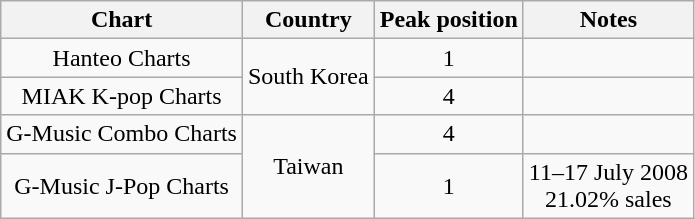<table class="wikitable" style="text-align:center">
<tr>
<th>Chart</th>
<th>Country</th>
<th>Peak position</th>
<th>Notes</th>
</tr>
<tr>
<td>Hanteo Charts</td>
<td rowspan=2>South Korea</td>
<td>1</td>
<td></td>
</tr>
<tr>
<td>MIAK K-pop Charts</td>
<td>4</td>
<td></td>
</tr>
<tr>
<td>G-Music Combo Charts</td>
<td rowspan=2>Taiwan</td>
<td>4</td>
<td></td>
</tr>
<tr>
<td>G-Music J-Pop Charts</td>
<td>1</td>
<td>11–17 July 2008<br>21.02% sales</td>
</tr>
</table>
